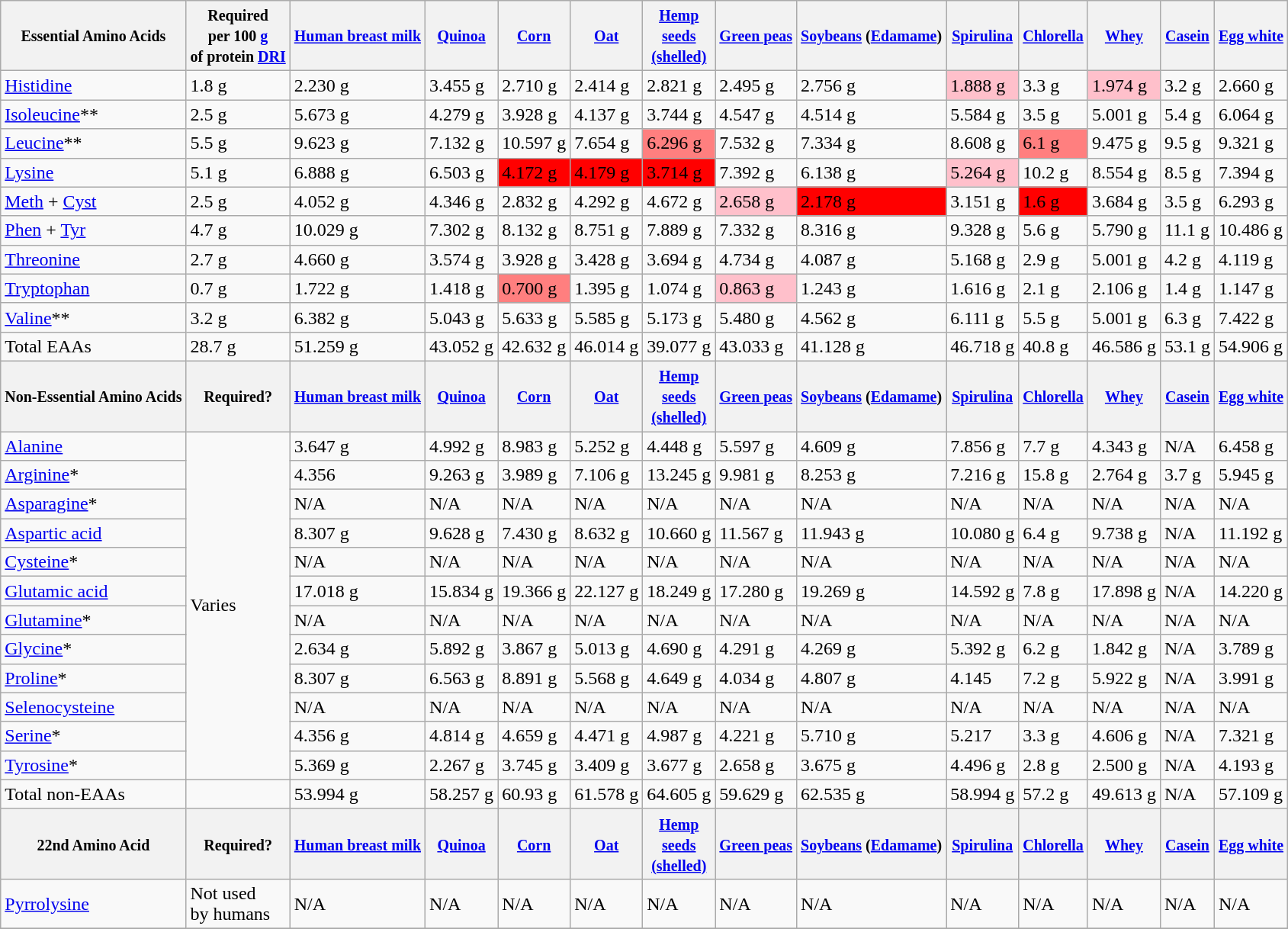<table class="sortable wikitable">
<tr>
<th><small>Essential Amino Acids</small></th>
<th><small>Required<br>per 100 <a href='#'>g</a><br>of protein <a href='#'>DRI</a></small></th>
<th><small><a href='#'>Human breast milk</a></small></th>
<th><small><a href='#'>Quinoa</a></small></th>
<th><small><a href='#'>Corn</a></small></th>
<th><small><a href='#'>Oat</a></small></th>
<th><small><a href='#'>Hemp<br>seeds<br>(shelled)</a></small></th>
<th><small><a href='#'>Green peas</a></small></th>
<th><small><a href='#'>Soybeans</a> (<a href='#'>Edamame</a>)</small></th>
<th><small><a href='#'>Spirulina</a></small></th>
<th><small><a href='#'>Chlorella</a></small></th>
<th><small><a href='#'>Whey</a></small></th>
<th><small><a href='#'>Casein</a></small></th>
<th><small><a href='#'>Egg white</a></small></th>
</tr>
<tr>
<td><a href='#'>Histidine</a></td>
<td>1.8 g</td>
<td>2.230 g</td>
<td>3.455 g</td>
<td>2.710 g</td>
<td>2.414 g</td>
<td>2.821 g</td>
<td>2.495 g</td>
<td>2.756 g</td>
<td bgcolor="pink">1.888 g</td>
<td>3.3 g</td>
<td bgcolor="pink">1.974 g</td>
<td>3.2 g</td>
<td>2.660 g</td>
</tr>
<tr>
<td><a href='#'>Isoleucine</a>**</td>
<td>2.5 g</td>
<td>5.673 g</td>
<td>4.279 g</td>
<td>3.928 g</td>
<td>4.137 g</td>
<td>3.744 g</td>
<td>4.547 g</td>
<td>4.514 g</td>
<td>5.584 g</td>
<td>3.5 g</td>
<td>5.001 g</td>
<td>5.4 g</td>
<td>6.064 g</td>
</tr>
<tr>
<td><a href='#'>Leucine</a>**</td>
<td>5.5 g</td>
<td>9.623 g</td>
<td>7.132 g</td>
<td>10.597 g</td>
<td>7.654 g</td>
<td bgcolor="#FF7F7F">6.296 g</td>
<td>7.532 g</td>
<td>7.334 g</td>
<td>8.608 g</td>
<td bgcolor="#FF7F7F">6.1 g</td>
<td>9.475 g</td>
<td>9.5 g</td>
<td>9.321 g</td>
</tr>
<tr>
<td><a href='#'>Lysine</a></td>
<td>5.1 g</td>
<td>6.888 g</td>
<td>6.503 g</td>
<td bgcolor="red">4.172 g</td>
<td bgcolor="red">4.179 g</td>
<td bgcolor="red">3.714 g</td>
<td>7.392 g</td>
<td>6.138 g</td>
<td bgcolor="pink">5.264 g</td>
<td>10.2 g</td>
<td>8.554 g</td>
<td>8.5 g</td>
<td>7.394 g</td>
</tr>
<tr>
<td><a href='#'>Meth</a> + <a href='#'>Cyst</a></td>
<td>2.5 g</td>
<td>4.052 g</td>
<td>4.346 g</td>
<td>2.832 g</td>
<td>4.292 g</td>
<td>4.672 g</td>
<td bgcolor="pink">2.658 g</td>
<td bgcolor=red>2.178 g</td>
<td>3.151 g</td>
<td bgcolor=red>1.6 g</td>
<td>3.684 g</td>
<td>3.5 g</td>
<td>6.293 g</td>
</tr>
<tr>
<td><a href='#'>Phen</a> + <a href='#'>Tyr</a></td>
<td>4.7 g</td>
<td>10.029 g</td>
<td>7.302 g</td>
<td>8.132 g</td>
<td>8.751 g</td>
<td>7.889 g</td>
<td>7.332 g</td>
<td>8.316 g</td>
<td>9.328 g</td>
<td>5.6 g</td>
<td>5.790 g</td>
<td>11.1 g</td>
<td>10.486 g</td>
</tr>
<tr>
<td><a href='#'>Threonine</a></td>
<td>2.7 g</td>
<td>4.660 g</td>
<td>3.574 g</td>
<td>3.928 g</td>
<td>3.428 g</td>
<td>3.694 g</td>
<td>4.734 g</td>
<td>4.087 g</td>
<td>5.168 g</td>
<td>2.9 g</td>
<td>5.001 g</td>
<td>4.2 g</td>
<td>4.119 g</td>
</tr>
<tr>
<td><a href='#'>Tryptophan</a></td>
<td>0.7 g</td>
<td>1.722 g</td>
<td>1.418 g</td>
<td bgcolor="#FF7F7F">0.700 g</td>
<td>1.395 g</td>
<td>1.074 g</td>
<td bgcolor="pink">0.863 g</td>
<td>1.243 g</td>
<td>1.616 g</td>
<td>2.1 g</td>
<td>2.106 g</td>
<td>1.4 g</td>
<td>1.147 g</td>
</tr>
<tr>
<td><a href='#'>Valine</a>**</td>
<td>3.2 g</td>
<td>6.382 g</td>
<td>5.043 g</td>
<td>5.633 g</td>
<td>5.585 g</td>
<td>5.173 g</td>
<td>5.480 g</td>
<td>4.562 g</td>
<td>6.111 g</td>
<td>5.5 g</td>
<td>5.001 g</td>
<td>6.3 g</td>
<td>7.422 g</td>
</tr>
<tr>
<td>Total EAAs</td>
<td>28.7 g</td>
<td>51.259 g</td>
<td>43.052 g</td>
<td>42.632 g</td>
<td>46.014 g</td>
<td>39.077 g</td>
<td>43.033 g</td>
<td>41.128 g</td>
<td>46.718 g</td>
<td>40.8 g</td>
<td>46.586 g</td>
<td>53.1 g</td>
<td>54.906 g</td>
</tr>
<tr>
<th><small>Non-Essential Amino Acids</small></th>
<th><small>Required?</small></th>
<th><small><a href='#'>Human breast milk</a></small></th>
<th><small><a href='#'>Quinoa</a></small></th>
<th><small><a href='#'>Corn</a></small></th>
<th><small><a href='#'>Oat</a></small></th>
<th><small><a href='#'>Hemp<br>seeds<br>(shelled)</a></small></th>
<th><small><a href='#'>Green peas</a></small></th>
<th><small><a href='#'>Soybeans</a> (<a href='#'>Edamame</a>)</small></th>
<th><small><a href='#'>Spirulina</a></small></th>
<th><small><a href='#'>Chlorella</a></small></th>
<th><small><a href='#'>Whey</a></small></th>
<th><small><a href='#'>Casein</a></small></th>
<th><small><a href='#'>Egg white</a></small></th>
</tr>
<tr>
<td><a href='#'>Alanine</a></td>
<td rowspan="12">Varies</td>
<td>3.647 g</td>
<td>4.992 g</td>
<td>8.983 g</td>
<td>5.252 g</td>
<td>4.448 g</td>
<td>5.597 g</td>
<td>4.609 g</td>
<td>7.856 g</td>
<td>7.7 g</td>
<td>4.343 g</td>
<td>N/A</td>
<td>6.458 g</td>
</tr>
<tr>
<td><a href='#'>Arginine</a>*</td>
<td>4.356</td>
<td>9.263 g</td>
<td>3.989 g</td>
<td>7.106 g</td>
<td>13.245 g</td>
<td>9.981 g</td>
<td>8.253 g</td>
<td>7.216 g</td>
<td>15.8 g</td>
<td>2.764 g</td>
<td>3.7 g</td>
<td>5.945 g</td>
</tr>
<tr>
<td><a href='#'>Asparagine</a>*</td>
<td>N/A</td>
<td>N/A</td>
<td>N/A</td>
<td>N/A</td>
<td>N/A</td>
<td>N/A</td>
<td>N/A</td>
<td>N/A</td>
<td>N/A</td>
<td>N/A</td>
<td>N/A</td>
<td>N/A</td>
</tr>
<tr>
<td><a href='#'>Aspartic acid</a></td>
<td>8.307 g</td>
<td>9.628 g</td>
<td>7.430 g</td>
<td>8.632 g</td>
<td>10.660 g</td>
<td>11.567 g</td>
<td>11.943 g</td>
<td>10.080 g</td>
<td>6.4 g</td>
<td>9.738 g</td>
<td>N/A</td>
<td>11.192 g</td>
</tr>
<tr>
<td><a href='#'>Cysteine</a>*</td>
<td>N/A</td>
<td>N/A</td>
<td>N/A</td>
<td>N/A</td>
<td>N/A</td>
<td>N/A</td>
<td>N/A</td>
<td>N/A</td>
<td>N/A</td>
<td>N/A</td>
<td>N/A</td>
<td>N/A</td>
</tr>
<tr>
<td><a href='#'>Glutamic acid</a></td>
<td>17.018 g</td>
<td>15.834 g</td>
<td>19.366 g</td>
<td>22.127 g</td>
<td>18.249 g</td>
<td>17.280 g</td>
<td>19.269 g</td>
<td>14.592 g</td>
<td>7.8 g</td>
<td>17.898 g</td>
<td>N/A</td>
<td>14.220 g</td>
</tr>
<tr>
<td><a href='#'>Glutamine</a>*</td>
<td>N/A</td>
<td>N/A</td>
<td>N/A</td>
<td>N/A</td>
<td>N/A</td>
<td>N/A</td>
<td>N/A</td>
<td>N/A</td>
<td>N/A</td>
<td>N/A</td>
<td>N/A</td>
<td>N/A</td>
</tr>
<tr>
<td><a href='#'>Glycine</a>*</td>
<td>2.634 g</td>
<td>5.892 g</td>
<td>3.867 g</td>
<td>5.013 g</td>
<td>4.690 g</td>
<td>4.291 g</td>
<td>4.269 g</td>
<td>5.392 g</td>
<td>6.2 g</td>
<td>1.842 g</td>
<td>N/A</td>
<td>3.789 g</td>
</tr>
<tr>
<td><a href='#'>Proline</a>*</td>
<td>8.307 g</td>
<td>6.563 g</td>
<td>8.891 g</td>
<td>5.568 g</td>
<td>4.649 g</td>
<td>4.034 g</td>
<td>4.807 g</td>
<td>4.145</td>
<td>7.2 g</td>
<td>5.922 g</td>
<td>N/A</td>
<td>3.991 g</td>
</tr>
<tr>
<td><a href='#'>Selenocysteine</a></td>
<td>N/A</td>
<td>N/A</td>
<td>N/A</td>
<td>N/A</td>
<td>N/A</td>
<td>N/A</td>
<td>N/A</td>
<td>N/A</td>
<td>N/A</td>
<td>N/A</td>
<td>N/A</td>
<td>N/A</td>
</tr>
<tr>
<td><a href='#'>Serine</a>*</td>
<td>4.356 g</td>
<td>4.814 g</td>
<td>4.659 g</td>
<td>4.471 g</td>
<td>4.987 g</td>
<td>4.221 g</td>
<td>5.710 g</td>
<td>5.217</td>
<td>3.3 g</td>
<td>4.606 g</td>
<td>N/A</td>
<td>7.321 g</td>
</tr>
<tr>
<td><a href='#'>Tyrosine</a>*</td>
<td>5.369 g</td>
<td>2.267 g</td>
<td>3.745 g</td>
<td>3.409 g</td>
<td>3.677 g</td>
<td>2.658 g</td>
<td>3.675 g</td>
<td>4.496 g</td>
<td>2.8 g</td>
<td>2.500 g</td>
<td>N/A</td>
<td>4.193 g</td>
</tr>
<tr>
<td>Total non-EAAs</td>
<td></td>
<td>53.994 g</td>
<td>58.257 g</td>
<td>60.93 g</td>
<td>61.578 g</td>
<td>64.605 g</td>
<td>59.629 g</td>
<td>62.535 g</td>
<td>58.994 g</td>
<td>57.2 g</td>
<td>49.613 g</td>
<td>N/A</td>
<td>57.109 g</td>
</tr>
<tr>
<th><small>22nd Amino Acid</small></th>
<th><small>Required?</small></th>
<th><small><a href='#'>Human breast milk</a></small></th>
<th><small><a href='#'>Quinoa</a></small></th>
<th><small><a href='#'>Corn</a></small></th>
<th><small><a href='#'>Oat</a></small></th>
<th><small><a href='#'>Hemp<br>seeds<br>(shelled)</a></small></th>
<th><small><a href='#'>Green peas</a></small></th>
<th><small><a href='#'>Soybeans</a> (<a href='#'>Edamame</a>)</small></th>
<th><small><a href='#'>Spirulina</a></small></th>
<th><small><a href='#'>Chlorella</a></small></th>
<th><small><a href='#'>Whey</a></small></th>
<th><small><a href='#'>Casein</a></small></th>
<th><small><a href='#'>Egg white</a></small></th>
</tr>
<tr>
<td><a href='#'>Pyrrolysine</a></td>
<td>Not used<br>by humans</td>
<td>N/A</td>
<td>N/A</td>
<td>N/A</td>
<td>N/A</td>
<td>N/A</td>
<td>N/A</td>
<td>N/A</td>
<td>N/A</td>
<td>N/A</td>
<td>N/A</td>
<td>N/A</td>
<td>N/A</td>
</tr>
<tr>
</tr>
</table>
